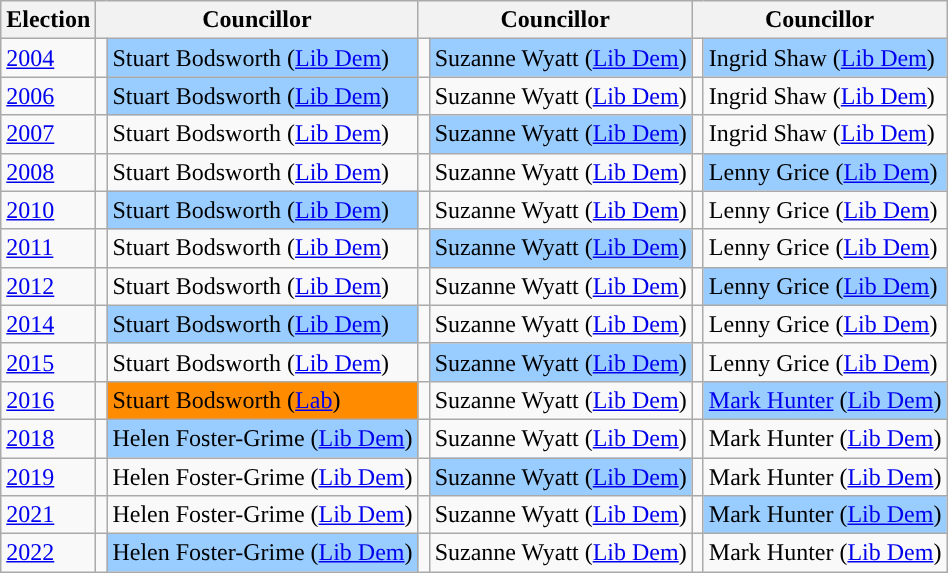<table class="wikitable">
<tr>
<th>Election</th>
<th colspan="2">Councillor</th>
<th colspan="2">Councillor</th>
<th colspan="2">Councillor</th>
</tr>
<tr>
<td><a href='#'>2004</a></td>
<td style="background-color: "></td>
<td bgcolor="#99CCFF">Stuart Bodsworth (<a href='#'>Lib Dem</a>)</td>
<td style="background-color: "></td>
<td bgcolor="#99CCFF">Suzanne Wyatt (<a href='#'>Lib Dem</a>)</td>
<td style="background-color: "></td>
<td bgcolor="#99CCFF">Ingrid Shaw (<a href='#'>Lib Dem</a>)</td>
</tr>
<tr>
<td><a href='#'>2006</a></td>
<td style="background-color: "></td>
<td bgcolor="#99CCFF">Stuart Bodsworth (<a href='#'>Lib Dem</a>)</td>
<td style="background-color: "></td>
<td>Suzanne Wyatt (<a href='#'>Lib Dem</a>)</td>
<td style="background-color: "></td>
<td>Ingrid Shaw (<a href='#'>Lib Dem</a>)</td>
</tr>
<tr>
<td><a href='#'>2007</a></td>
<td style="background-color: "></td>
<td>Stuart Bodsworth (<a href='#'>Lib Dem</a>)</td>
<td style="background-color: "></td>
<td bgcolor="#99CCFF">Suzanne Wyatt (<a href='#'>Lib Dem</a>)</td>
<td style="background-color: "></td>
<td>Ingrid Shaw (<a href='#'>Lib Dem</a>)</td>
</tr>
<tr>
<td><a href='#'>2008</a></td>
<td style="background-color: "></td>
<td>Stuart Bodsworth (<a href='#'>Lib Dem</a>)</td>
<td style="background-color: "></td>
<td>Suzanne Wyatt (<a href='#'>Lib Dem</a>)</td>
<td style="background-color: "></td>
<td bgcolor="#99CCFF">Lenny Grice (<a href='#'>Lib Dem</a>)</td>
</tr>
<tr>
<td><a href='#'>2010</a></td>
<td style="background-color: "></td>
<td bgcolor="#99CCFF">Stuart Bodsworth (<a href='#'>Lib Dem</a>)</td>
<td style="background-color: "></td>
<td>Suzanne Wyatt (<a href='#'>Lib Dem</a>)</td>
<td style="background-color: "></td>
<td>Lenny Grice (<a href='#'>Lib Dem</a>)</td>
</tr>
<tr>
<td><a href='#'>2011</a></td>
<td style="background-color: "></td>
<td>Stuart Bodsworth (<a href='#'>Lib Dem</a>)</td>
<td style="background-color: "></td>
<td bgcolor="#99CCFF">Suzanne Wyatt (<a href='#'>Lib Dem</a>)</td>
<td style="background-color: "></td>
<td>Lenny Grice (<a href='#'>Lib Dem</a>)</td>
</tr>
<tr>
<td><a href='#'>2012</a></td>
<td style="background-color: "></td>
<td>Stuart Bodsworth (<a href='#'>Lib Dem</a>)</td>
<td style="background-color: "></td>
<td>Suzanne Wyatt (<a href='#'>Lib Dem</a>)</td>
<td style="background-color: "></td>
<td bgcolor="#99CCFF">Lenny Grice (<a href='#'>Lib Dem</a>)</td>
</tr>
<tr>
<td><a href='#'>2014</a></td>
<td style="background-color: "></td>
<td bgcolor="#99CCFF">Stuart Bodsworth (<a href='#'>Lib Dem</a>)</td>
<td style="background-color: "></td>
<td>Suzanne Wyatt (<a href='#'>Lib Dem</a>)</td>
<td style="background-color: "></td>
<td>Lenny Grice (<a href='#'>Lib Dem</a>)</td>
</tr>
<tr>
<td><a href='#'>2015</a></td>
<td style="background-color: "></td>
<td>Stuart Bodsworth (<a href='#'>Lib Dem</a>)</td>
<td style="background-color: "></td>
<td bgcolor="#99CCFF">Suzanne Wyatt (<a href='#'>Lib Dem</a>)</td>
<td style="background-color: "></td>
<td>Lenny Grice (<a href='#'>Lib Dem</a>)</td>
</tr>
<tr>
<td><a href='#'>2016</a></td>
<td style="background-color: "></td>
<td bgcolor="#FF8C00">Stuart Bodsworth (<a href='#'>Lab</a>)</td>
<td style="background-color: "></td>
<td>Suzanne Wyatt (<a href='#'>Lib Dem</a>)</td>
<td style="background-color: "></td>
<td bgcolor="#99CCFF"><a href='#'>Mark Hunter</a> (<a href='#'>Lib Dem</a>)</td>
</tr>
<tr>
<td><a href='#'>2018</a></td>
<td style="background-color: "></td>
<td bgcolor="#99CCFF">Helen Foster-Grime (<a href='#'>Lib Dem</a>)</td>
<td style="background-color: "></td>
<td>Suzanne Wyatt (<a href='#'>Lib Dem</a>)</td>
<td style="background-color: "></td>
<td>Mark Hunter (<a href='#'>Lib Dem</a>)</td>
</tr>
<tr>
<td><a href='#'>2019</a></td>
<td style="background-color: "></td>
<td>Helen Foster-Grime (<a href='#'>Lib Dem</a>)</td>
<td style="background-color: "></td>
<td bgcolor="#99CCFF">Suzanne Wyatt (<a href='#'>Lib Dem</a>)</td>
<td style="background-color: "></td>
<td>Mark Hunter (<a href='#'>Lib Dem</a>)</td>
</tr>
<tr>
<td><a href='#'>2021</a></td>
<td style="background-color: "></td>
<td>Helen Foster-Grime (<a href='#'>Lib Dem</a>)</td>
<td style="background-color: "></td>
<td>Suzanne Wyatt (<a href='#'>Lib Dem</a>)</td>
<td style="background-color: "></td>
<td bgcolor="#99CCFF">Mark Hunter (<a href='#'>Lib Dem</a>)</td>
</tr>
<tr>
<td><a href='#'>2022</a></td>
<td style="background-color: "></td>
<td bgcolor="#99CCFF">Helen Foster-Grime (<a href='#'>Lib Dem</a>)</td>
<td style="background-color: "></td>
<td>Suzanne Wyatt (<a href='#'>Lib Dem</a>)</td>
<td style="background-color: "></td>
<td>Mark Hunter (<a href='#'>Lib Dem</a>)</td>
</tr>
</table>
